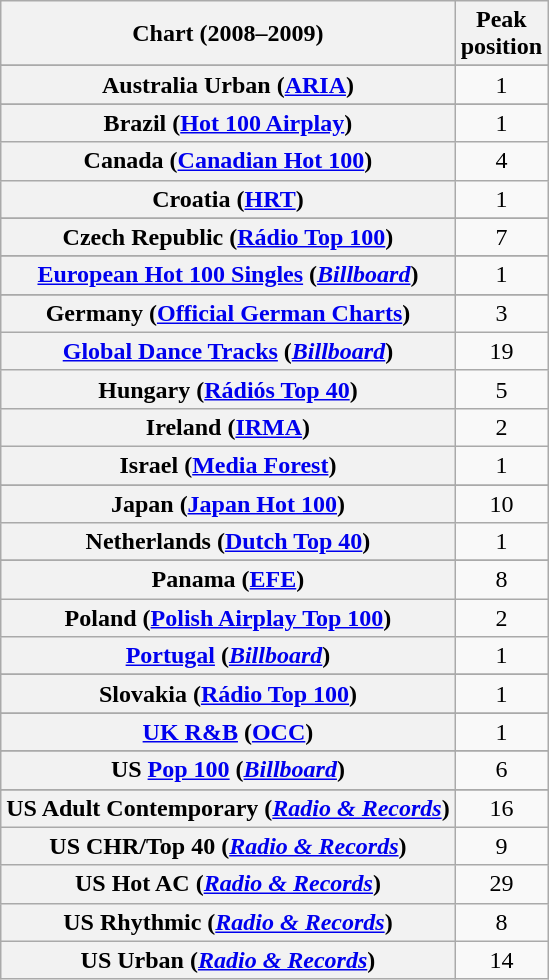<table class="wikitable sortable plainrowheaders" style="text-align:center">
<tr>
<th scope="col">Chart (2008–2009)</th>
<th scope="col">Peak<br>position</th>
</tr>
<tr>
</tr>
<tr>
<th scope="row">Australia Urban (<a href='#'>ARIA</a>)</th>
<td style="text-align:center;">1</td>
</tr>
<tr>
</tr>
<tr>
</tr>
<tr>
</tr>
<tr>
<th scope="row">Brazil (<a href='#'>Hot 100 Airplay</a>)</th>
<td style="text-align:center;">1</td>
</tr>
<tr>
<th scope="row">Canada (<a href='#'>Canadian Hot 100</a>)</th>
<td style="text-align:center;">4</td>
</tr>
<tr>
<th scope="row">Croatia (<a href='#'>HRT</a>)</th>
<td>1</td>
</tr>
<tr>
</tr>
<tr>
</tr>
<tr>
</tr>
<tr>
<th scope="row">Czech Republic (<a href='#'>Rádio Top 100</a>)</th>
<td style="text-align:center;">7</td>
</tr>
<tr>
</tr>
<tr>
<th scope="row"><a href='#'>European Hot 100 Singles</a> (<em><a href='#'>Billboard</a></em>)</th>
<td style="text-align:center;">1</td>
</tr>
<tr>
</tr>
<tr>
</tr>
<tr>
<th scope="row">Germany (<a href='#'>Official German Charts</a>)</th>
<td style="text-align:center;">3</td>
</tr>
<tr>
<th scope="row"><a href='#'>Global Dance Tracks</a> (<em><a href='#'>Billboard</a></em>)</th>
<td style="text-align:center;">19</td>
</tr>
<tr>
<th scope="row">Hungary (<a href='#'>Rádiós Top 40</a>)</th>
<td style="text-align:center;">5</td>
</tr>
<tr>
<th scope="row">Ireland (<a href='#'>IRMA</a>)</th>
<td style="text-align:center;">2</td>
</tr>
<tr>
<th scope="row">Israel (<a href='#'>Media Forest</a>)</th>
<td align="center">1</td>
</tr>
<tr>
</tr>
<tr>
<th scope="row">Japan (<a href='#'>Japan Hot 100</a>)</th>
<td style="text-align:center;">10</td>
</tr>
<tr>
<th scope="row">Netherlands (<a href='#'>Dutch Top 40</a>)</th>
<td style="text-align:center;">1</td>
</tr>
<tr>
</tr>
<tr>
</tr>
<tr>
</tr>
<tr>
<th scope="row">Panama (<a href='#'>EFE</a>)</th>
<td style="text-align:center;">8</td>
</tr>
<tr>
<th scope="row">Poland (<a href='#'>Polish Airplay Top 100</a>)</th>
<td style="text-align:center;">2</td>
</tr>
<tr>
<th scope="row"><a href='#'>Portugal</a> (<em><a href='#'>Billboard</a></em>)</th>
<td style="text-align:center;">1</td>
</tr>
<tr>
</tr>
<tr>
<th scope="row">Slovakia (<a href='#'>Rádio Top 100</a>)</th>
<td style="text-align:center;">1</td>
</tr>
<tr>
</tr>
<tr>
</tr>
<tr>
</tr>
<tr>
</tr>
<tr>
<th scope="row"><a href='#'>UK R&B</a> (<a href='#'>OCC</a>)</th>
<td style="text-align:center;">1</td>
</tr>
<tr>
</tr>
<tr>
</tr>
<tr>
</tr>
<tr>
</tr>
<tr>
</tr>
<tr>
</tr>
<tr>
<th scope="row">US <a href='#'>Pop 100</a> (<a href='#'><em>Billboard</em></a>)</th>
<td style="text-align:center;">6</td>
</tr>
<tr>
</tr>
<tr>
<th scope="row">US Adult Contemporary (<em><a href='#'>Radio & Records</a></em>)</th>
<td style="text-align:center;">16</td>
</tr>
<tr>
<th scope="row">US CHR/Top 40 (<em><a href='#'>Radio & Records</a></em>)</th>
<td style="text-align:center;">9</td>
</tr>
<tr>
<th scope="row">US Hot AC (<em><a href='#'>Radio & Records</a></em>)</th>
<td style="text-align:center;">29</td>
</tr>
<tr>
<th scope="row">US Rhythmic (<em><a href='#'>Radio & Records</a></em>)</th>
<td style="text-align:center;">8</td>
</tr>
<tr>
<th scope="row">US Urban (<em><a href='#'>Radio & Records</a></em>)</th>
<td style="text-align:center;">14</td>
</tr>
</table>
